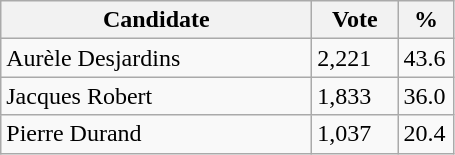<table class="wikitable">
<tr>
<th bgcolor="#DDDDFF" width="200px">Candidate</th>
<th bgcolor="#DDDDFF" width="50px">Vote</th>
<th bgcolor="#DDDDFF" width="30px">%</th>
</tr>
<tr>
<td>Aurèle Desjardins</td>
<td>2,221</td>
<td>43.6</td>
</tr>
<tr>
<td>Jacques Robert</td>
<td>1,833</td>
<td>36.0</td>
</tr>
<tr>
<td>Pierre Durand</td>
<td>1,037</td>
<td>20.4</td>
</tr>
</table>
